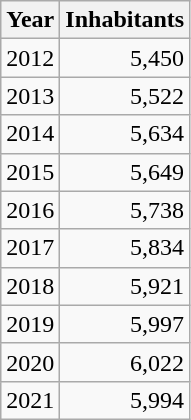<table cellspacing="0" cellpadding="0">
<tr>
<td valign="top"><br><table class="wikitable sortable zebra hintergrundfarbe5">
<tr>
<th>Year</th>
<th>Inhabitants</th>
</tr>
<tr align="right">
<td>2012</td>
<td>5,450</td>
</tr>
<tr align="right">
<td>2013</td>
<td>5,522</td>
</tr>
<tr align="right">
<td>2014</td>
<td>5,634</td>
</tr>
<tr align="right">
<td>2015</td>
<td>5,649</td>
</tr>
<tr align="right">
<td>2016</td>
<td>5,738</td>
</tr>
<tr align="right">
<td>2017</td>
<td>5,834</td>
</tr>
<tr align="right">
<td>2018</td>
<td>5,921</td>
</tr>
<tr align="right">
<td>2019</td>
<td>5,997</td>
</tr>
<tr align="right">
<td>2020</td>
<td>6,022</td>
</tr>
<tr align="right">
<td>2021</td>
<td>5,994</td>
</tr>
</table>
</td>
</tr>
</table>
